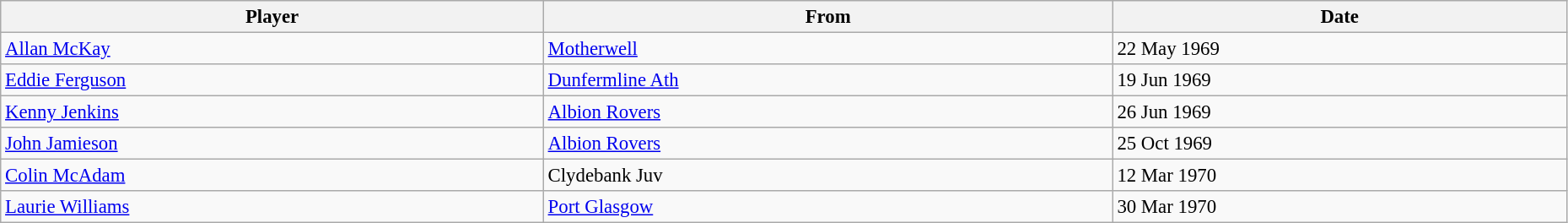<table class="wikitable" style="text-align:center; font-size:95%;width:98%; text-align:left">
<tr>
<th>Player</th>
<th>From</th>
<th>Date</th>
</tr>
<tr>
<td> <a href='#'>Allan McKay</a></td>
<td> <a href='#'>Motherwell</a></td>
<td>22 May 1969</td>
</tr>
<tr>
<td> <a href='#'>Eddie Ferguson</a></td>
<td> <a href='#'>Dunfermline Ath</a></td>
<td>19 Jun 1969</td>
</tr>
<tr>
<td> <a href='#'>Kenny Jenkins</a></td>
<td> <a href='#'>Albion Rovers</a></td>
<td>26 Jun 1969</td>
</tr>
<tr>
<td> <a href='#'>John Jamieson</a></td>
<td> <a href='#'>Albion Rovers</a></td>
<td>25 Oct 1969</td>
</tr>
<tr>
<td> <a href='#'>Colin McAdam</a></td>
<td> Clydebank Juv</td>
<td>12 Mar 1970</td>
</tr>
<tr>
<td> <a href='#'>Laurie Williams</a></td>
<td> <a href='#'>Port Glasgow</a></td>
<td>30 Mar 1970</td>
</tr>
</table>
